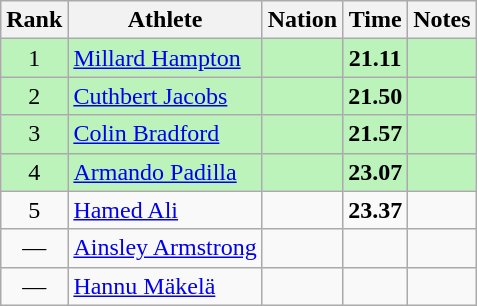<table class="wikitable sortable" style="text-align:center">
<tr>
<th>Rank</th>
<th>Athlete</th>
<th>Nation</th>
<th>Time</th>
<th>Notes</th>
</tr>
<tr style="background:#bbf3bb;">
<td>1</td>
<td align=left><a href='#'>Millard Hampton</a></td>
<td align=left></td>
<td><strong>21.11</strong></td>
<td></td>
</tr>
<tr style="background:#bbf3bb;">
<td>2</td>
<td align=left><a href='#'>Cuthbert Jacobs</a></td>
<td align=left></td>
<td><strong>21.50</strong></td>
<td></td>
</tr>
<tr style="background:#bbf3bb;">
<td>3</td>
<td align=left><a href='#'>Colin Bradford</a></td>
<td align=left></td>
<td><strong>21.57</strong></td>
<td></td>
</tr>
<tr style="background:#bbf3bb;">
<td>4</td>
<td align=left><a href='#'>Armando Padilla</a></td>
<td align=left></td>
<td><strong>23.07</strong></td>
<td></td>
</tr>
<tr>
<td>5</td>
<td align=left><a href='#'>Hamed Ali</a></td>
<td align=left></td>
<td><strong>23.37</strong></td>
<td></td>
</tr>
<tr>
<td data-sort-value=6>—</td>
<td align=left><a href='#'>Ainsley Armstrong</a></td>
<td align=left></td>
<td data-sort-value=60.00></td>
<td></td>
</tr>
<tr>
<td data-sort-value=7>—</td>
<td align=left><a href='#'>Hannu Mäkelä</a></td>
<td align=left></td>
<td data-sort-value=99.99></td>
<td></td>
</tr>
</table>
